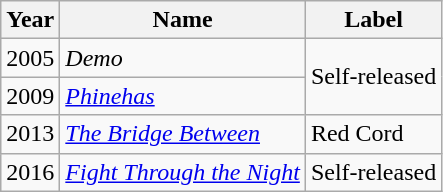<table class=wikitable>
<tr>
<th>Year</th>
<th>Name</th>
<th>Label</th>
</tr>
<tr>
<td>2005</td>
<td><em>Demo</em></td>
<td rowspan="2">Self-released</td>
</tr>
<tr>
<td>2009</td>
<td><em><a href='#'>Phinehas</a></em></td>
</tr>
<tr>
<td>2013</td>
<td><em><a href='#'>The Bridge Between</a></em></td>
<td>Red Cord</td>
</tr>
<tr>
<td>2016</td>
<td><em><a href='#'>Fight Through the Night</a></em></td>
<td>Self-released</td>
</tr>
</table>
